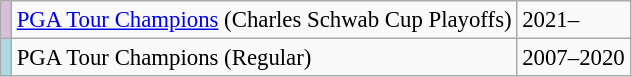<table class="wikitable" style="font-size:95%">
<tr>
<td style="background:thistle"></td>
<td><a href='#'>PGA Tour Champions</a> (Charles Schwab Cup Playoffs)</td>
<td>2021–</td>
</tr>
<tr>
<td style="background:lightblue"></td>
<td>PGA Tour Champions (Regular)</td>
<td>2007–2020</td>
</tr>
</table>
